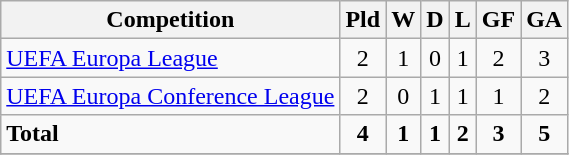<table class="wikitable">
<tr>
<th>Competition</th>
<th>Pld</th>
<th>W</th>
<th>D</th>
<th>L</th>
<th>GF</th>
<th>GA</th>
</tr>
<tr>
<td><a href='#'>UEFA Europa League</a></td>
<td style="text-align:center;">2</td>
<td style="text-align:center;">1</td>
<td style="text-align:center;">0</td>
<td style="text-align:center;">1</td>
<td style="text-align:center;">2</td>
<td style="text-align:center;">3</td>
</tr>
<tr>
<td><a href='#'>UEFA Europa Conference League</a></td>
<td style="text-align:center;">2</td>
<td style="text-align:center;">0</td>
<td style="text-align:center;">1</td>
<td style="text-align:center;">1</td>
<td style="text-align:center;">1</td>
<td style="text-align:center;">2</td>
</tr>
<tr>
<td><strong>Total</strong></td>
<td style="text-align:center;"><strong>4</strong></td>
<td style="text-align:center;"><strong>1</strong></td>
<td style="text-align:center;"><strong>1</strong></td>
<td style="text-align:center;"><strong>2</strong></td>
<td style="text-align:center;"><strong>3</strong></td>
<td style="text-align:center;"><strong>5</strong></td>
</tr>
<tr>
</tr>
</table>
